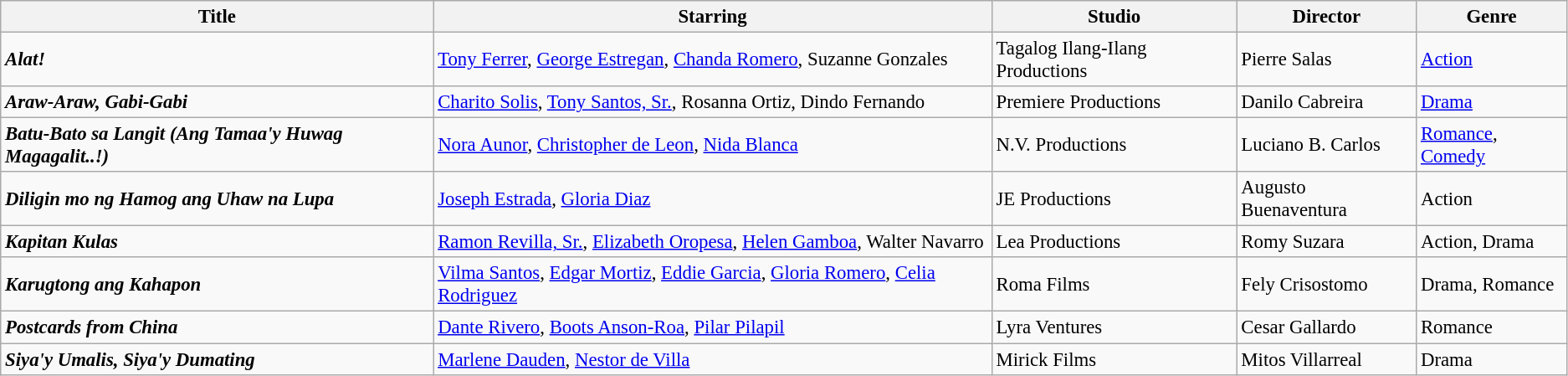<table class="wikitable" style="font-size:95%">
<tr>
<th>Title</th>
<th>Starring</th>
<th>Studio</th>
<th>Director</th>
<th>Genre</th>
</tr>
<tr>
<td><strong><em>Alat!</em></strong></td>
<td><a href='#'>Tony Ferrer</a>, <a href='#'>George Estregan</a>, <a href='#'>Chanda Romero</a>, Suzanne Gonzales</td>
<td>Tagalog Ilang-Ilang Productions</td>
<td>Pierre Salas</td>
<td><a href='#'> Action</a></td>
</tr>
<tr>
<td><strong><em>Araw-Araw, Gabi-Gabi</em></strong></td>
<td><a href='#'>Charito Solis</a>, <a href='#'>Tony Santos, Sr.</a>, Rosanna Ortiz, Dindo Fernando</td>
<td>Premiere Productions</td>
<td>Danilo Cabreira</td>
<td><a href='#'>Drama</a></td>
</tr>
<tr>
<td><strong><em>Batu-Bato sa Langit (Ang Tamaa'y Huwag Magagalit..!)</em></strong></td>
<td><a href='#'>Nora Aunor</a>, <a href='#'>Christopher de Leon</a>, <a href='#'>Nida Blanca</a></td>
<td>N.V. Productions</td>
<td>Luciano B. Carlos</td>
<td><a href='#'> Romance</a>, <a href='#'>Comedy</a></td>
</tr>
<tr>
<td><strong><em>Diligin mo ng Hamog ang Uhaw na Lupa</em></strong></td>
<td><a href='#'>Joseph Estrada</a>, <a href='#'>Gloria Diaz</a></td>
<td>JE Productions</td>
<td>Augusto Buenaventura</td>
<td>Action</td>
</tr>
<tr>
<td><strong><em>Kapitan Kulas</em></strong></td>
<td><a href='#'>Ramon Revilla, Sr.</a>, <a href='#'>Elizabeth Oropesa</a>, <a href='#'>Helen Gamboa</a>, Walter Navarro</td>
<td>Lea Productions</td>
<td>Romy Suzara</td>
<td>Action, Drama</td>
</tr>
<tr>
<td><strong><em>Karugtong ang Kahapon</em></strong></td>
<td><a href='#'>Vilma Santos</a>, <a href='#'>Edgar Mortiz</a>, <a href='#'>Eddie Garcia</a>, <a href='#'>Gloria Romero</a>, <a href='#'>Celia Rodriguez</a></td>
<td>Roma Films</td>
<td>Fely Crisostomo</td>
<td>Drama, Romance</td>
</tr>
<tr>
<td><strong><em>Postcards from China</em></strong></td>
<td><a href='#'>Dante Rivero</a>, <a href='#'>Boots Anson-Roa</a>, <a href='#'>Pilar Pilapil</a></td>
<td>Lyra Ventures</td>
<td>Cesar Gallardo</td>
<td>Romance</td>
</tr>
<tr>
<td><strong><em>Siya'y Umalis, Siya'y Dumating</em></strong></td>
<td><a href='#'>Marlene Dauden</a>, <a href='#'>Nestor de Villa</a></td>
<td>Mirick Films</td>
<td>Mitos Villarreal</td>
<td>Drama</td>
</tr>
</table>
